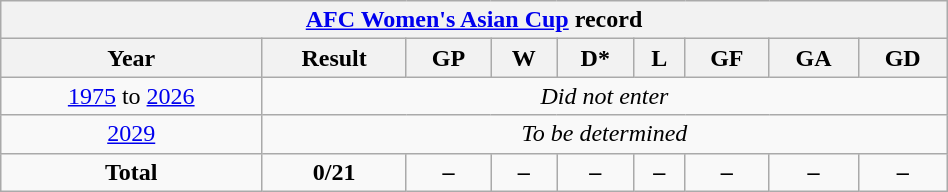<table class="wikitable" style="text-align: center; width:50%;">
<tr>
<th colspan=10><a href='#'>AFC Women's Asian Cup</a> record</th>
</tr>
<tr>
<th>Year</th>
<th>Result</th>
<th>GP</th>
<th>W</th>
<th>D*</th>
<th>L</th>
<th>GF</th>
<th>GA</th>
<th>GD</th>
</tr>
<tr>
<td> <a href='#'>1975</a> to  <a href='#'>2026</a></td>
<td colspan=9><em>Did not enter</em></td>
</tr>
<tr>
<td> <a href='#'>2029</a></td>
<td colspan=9><em>To be determined</em></td>
</tr>
<tr>
<td><strong>Total</strong></td>
<td><strong>0/21</strong></td>
<td><strong>–</strong></td>
<td><strong>–</strong></td>
<td><strong>–</strong></td>
<td><strong>–</strong></td>
<td><strong>–</strong></td>
<td><strong>–</strong></td>
<td><strong>–</strong></td>
</tr>
</table>
